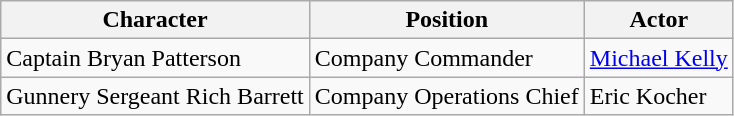<table class="wikitable">
<tr>
<th>Character</th>
<th>Position</th>
<th>Actor</th>
</tr>
<tr>
<td>Captain Bryan Patterson</td>
<td>Company Commander</td>
<td><a href='#'>Michael Kelly</a></td>
</tr>
<tr>
<td>Gunnery Sergeant Rich Barrett</td>
<td>Company Operations Chief</td>
<td>Eric Kocher</td>
</tr>
</table>
